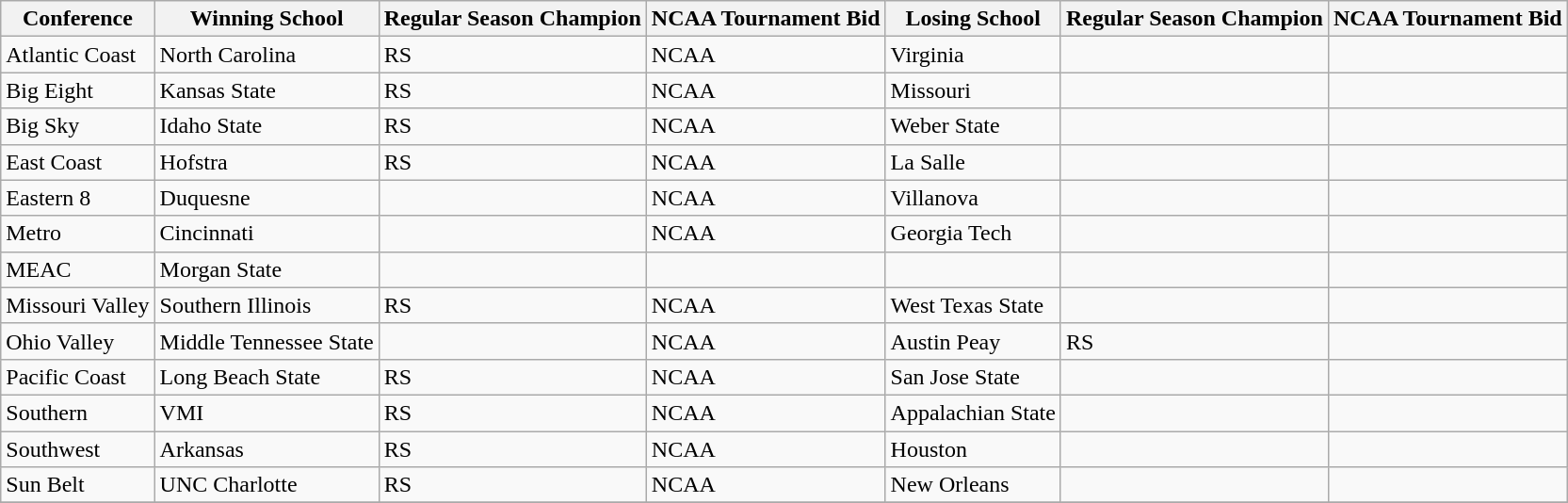<table class="wikitable">
<tr>
<th>Conference</th>
<th>Winning School</th>
<th>Regular Season Champion</th>
<th>NCAA Tournament Bid</th>
<th>Losing School</th>
<th>Regular Season Champion</th>
<th>NCAA Tournament Bid</th>
</tr>
<tr>
<td>Atlantic Coast</td>
<td>North Carolina</td>
<td>RS</td>
<td>NCAA</td>
<td>Virginia</td>
<td></td>
<td></td>
</tr>
<tr>
<td>Big Eight</td>
<td>Kansas State</td>
<td>RS</td>
<td>NCAA</td>
<td>Missouri</td>
<td></td>
<td></td>
</tr>
<tr>
<td>Big Sky</td>
<td>Idaho State</td>
<td>RS</td>
<td>NCAA</td>
<td>Weber State</td>
<td></td>
<td></td>
</tr>
<tr>
<td>East Coast</td>
<td>Hofstra</td>
<td>RS</td>
<td>NCAA</td>
<td>La Salle</td>
<td></td>
<td></td>
</tr>
<tr>
<td>Eastern 8</td>
<td>Duquesne</td>
<td></td>
<td>NCAA</td>
<td>Villanova</td>
<td></td>
<td></td>
</tr>
<tr>
<td>Metro</td>
<td>Cincinnati</td>
<td></td>
<td>NCAA</td>
<td>Georgia Tech</td>
<td></td>
<td></td>
</tr>
<tr>
<td>MEAC</td>
<td>Morgan State</td>
<td></td>
<td></td>
<td></td>
<td></td>
<td></td>
</tr>
<tr>
<td>Missouri Valley</td>
<td>Southern Illinois</td>
<td>RS</td>
<td>NCAA</td>
<td>West Texas State</td>
<td></td>
<td></td>
</tr>
<tr>
<td>Ohio Valley</td>
<td>Middle Tennessee State</td>
<td></td>
<td>NCAA</td>
<td>Austin Peay</td>
<td>RS</td>
<td></td>
</tr>
<tr>
<td>Pacific Coast</td>
<td>Long Beach State</td>
<td>RS</td>
<td>NCAA</td>
<td>San Jose State</td>
<td></td>
<td></td>
</tr>
<tr>
<td>Southern</td>
<td>VMI</td>
<td>RS</td>
<td>NCAA</td>
<td>Appalachian State</td>
<td></td>
<td></td>
</tr>
<tr>
<td>Southwest</td>
<td>Arkansas</td>
<td>RS</td>
<td>NCAA</td>
<td>Houston</td>
<td></td>
<td></td>
</tr>
<tr>
<td>Sun Belt</td>
<td>UNC Charlotte</td>
<td>RS</td>
<td>NCAA</td>
<td>New Orleans</td>
<td></td>
<td></td>
</tr>
<tr>
</tr>
</table>
